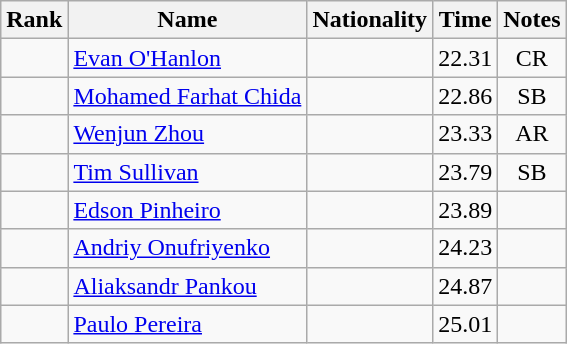<table class="wikitable sortable" style="text-align:center">
<tr>
<th>Rank</th>
<th>Name</th>
<th>Nationality</th>
<th>Time</th>
<th>Notes</th>
</tr>
<tr>
<td></td>
<td align=left><a href='#'>Evan O'Hanlon</a></td>
<td align=left></td>
<td>22.31</td>
<td>CR</td>
</tr>
<tr>
<td></td>
<td align=left><a href='#'>Mohamed Farhat Chida</a></td>
<td align=left></td>
<td>22.86</td>
<td>SB</td>
</tr>
<tr>
<td></td>
<td align=left><a href='#'>Wenjun Zhou</a></td>
<td align=left></td>
<td>23.33</td>
<td>AR</td>
</tr>
<tr>
<td></td>
<td align=left><a href='#'>Tim Sullivan</a></td>
<td align=left></td>
<td>23.79</td>
<td>SB</td>
</tr>
<tr>
<td></td>
<td align=left><a href='#'>Edson Pinheiro</a></td>
<td align=left></td>
<td>23.89</td>
<td></td>
</tr>
<tr>
<td></td>
<td align=left><a href='#'>Andriy Onufriyenko</a></td>
<td align=left></td>
<td>24.23</td>
<td></td>
</tr>
<tr>
<td></td>
<td align=left><a href='#'>Aliaksandr Pankou</a></td>
<td align=left></td>
<td>24.87</td>
<td></td>
</tr>
<tr>
<td></td>
<td align=left><a href='#'>Paulo Pereira</a></td>
<td align=left></td>
<td>25.01</td>
<td></td>
</tr>
</table>
